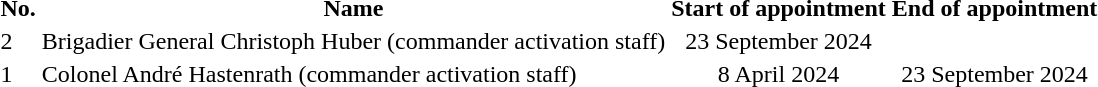<table |>
<tr class="hintergrundfarbe6">
<th>No.</th>
<th>Name</th>
<th>Start of appointment</th>
<th>End of appointment</th>
</tr>
<tr>
<td>2</td>
<td>Brigadier General Christoph Huber (commander activation staff)</td>
<td align="center">23 September 2024</td>
<td align="center"></td>
</tr>
<tr>
<td>1</td>
<td>Colonel André Hastenrath (commander activation staff)</td>
<td align="center">8 April 2024</td>
<td align="center">23 September 2024</td>
</tr>
</table>
